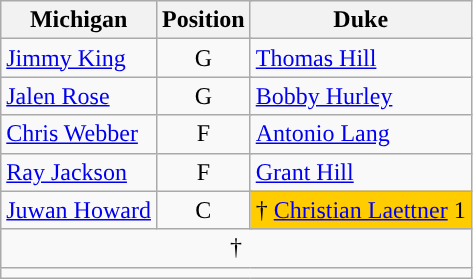<table class="wikitable">
<tr>
<th>Michigan</th>
<th colspan="2">Position</th>
<th>Duke</th>
</tr>
<tr>
<td><a href='#'>Jimmy King</a></td>
<td colspan=2 style="text-align:center">G</td>
<td><a href='#'>Thomas Hill</a></td>
</tr>
<tr>
<td><a href='#'>Jalen Rose</a></td>
<td colspan=2 style="text-align:center">G</td>
<td><a href='#'>Bobby Hurley</a></td>
</tr>
<tr>
<td><a href='#'>Chris Webber</a></td>
<td colspan=2 style="text-align:center">F</td>
<td><a href='#'>Antonio Lang</a></td>
</tr>
<tr>
<td><a href='#'>Ray Jackson</a></td>
<td colspan=2 style="text-align:center">F</td>
<td><a href='#'>Grant Hill</a></td>
</tr>
<tr>
<td><a href='#'>Juwan Howard</a></td>
<td colspan=2 style="text-align:center">C</td>
<td style="background:#ffcc00">† <a href='#'>Christian Laettner</a> 1</td>
</tr>
<tr>
<td colspan="5" align=center>† </td>
</tr>
<tr>
<td colspan="5" align=center></td>
</tr>
</table>
